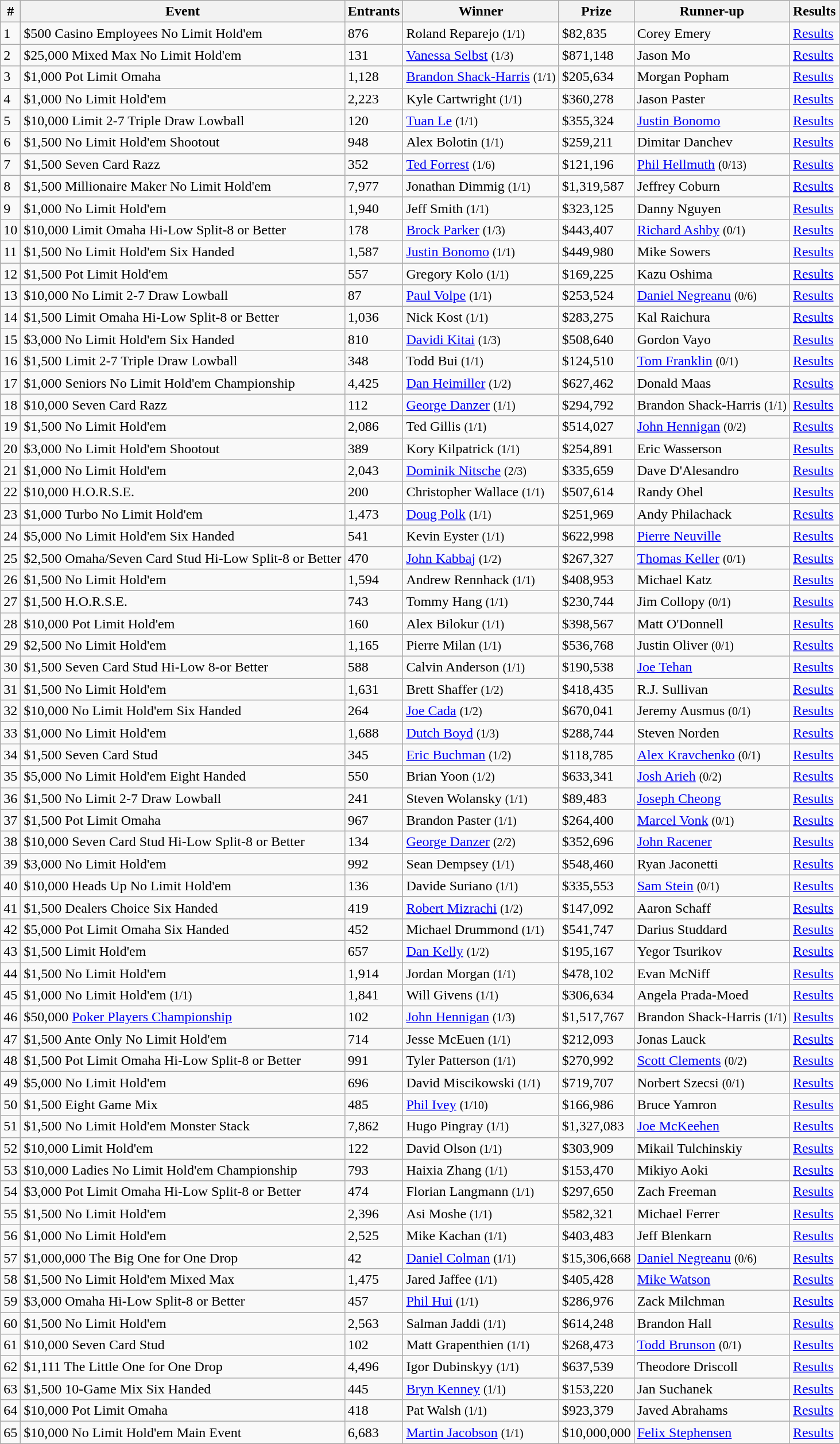<table class="wikitable sortable">
<tr>
<th bgcolor="#FFEBAD">#</th>
<th bgcolor="#FFEBAD">Event</th>
<th bgcolor="#FFEBAD">Entrants</th>
<th bgcolor="#FFEBAD">Winner</th>
<th bgcolor="#FFEBAD">Prize</th>
<th bgcolor="#FFEBAD">Runner-up</th>
<th bgcolor="#FFEBAD">Results</th>
</tr>
<tr>
<td>1</td>
<td>$500 Casino Employees No Limit Hold'em</td>
<td>876</td>
<td>Roland Reparejo <small>(1/1)</small></td>
<td>$82,835</td>
<td>Corey Emery</td>
<td><a href='#'>Results</a></td>
</tr>
<tr>
<td>2</td>
<td>$25,000 Mixed Max No Limit Hold'em</td>
<td>131</td>
<td><a href='#'>Vanessa Selbst</a> <small>(1/3)</small></td>
<td>$871,148</td>
<td>Jason Mo</td>
<td><a href='#'>Results</a></td>
</tr>
<tr>
<td>3</td>
<td>$1,000 Pot Limit Omaha</td>
<td>1,128</td>
<td><a href='#'>Brandon Shack-Harris</a> <small>(1/1)</small></td>
<td>$205,634</td>
<td>Morgan Popham</td>
<td><a href='#'>Results</a></td>
</tr>
<tr>
<td>4</td>
<td>$1,000 No Limit Hold'em</td>
<td>2,223</td>
<td>Kyle Cartwright <small>(1/1)</small></td>
<td>$360,278</td>
<td>Jason Paster</td>
<td><a href='#'>Results</a></td>
</tr>
<tr>
<td>5</td>
<td>$10,000 Limit 2-7 Triple Draw Lowball</td>
<td>120</td>
<td><a href='#'>Tuan Le</a> <small>(1/1)</small></td>
<td>$355,324</td>
<td><a href='#'>Justin Bonomo</a></td>
<td><a href='#'>Results</a></td>
</tr>
<tr>
<td>6</td>
<td>$1,500 No Limit Hold'em Shootout</td>
<td>948</td>
<td>Alex Bolotin <small>(1/1)</small></td>
<td>$259,211</td>
<td>Dimitar Danchev</td>
<td><a href='#'>Results</a></td>
</tr>
<tr>
<td>7</td>
<td>$1,500 Seven Card Razz</td>
<td>352</td>
<td><a href='#'>Ted Forrest</a> <small>(1/6)</small></td>
<td>$121,196</td>
<td><a href='#'>Phil Hellmuth</a> <small>(0/13)</small></td>
<td><a href='#'>Results</a></td>
</tr>
<tr>
<td>8</td>
<td>$1,500 Millionaire Maker No Limit Hold'em</td>
<td>7,977</td>
<td>Jonathan Dimmig <small>(1/1)</small></td>
<td>$1,319,587</td>
<td>Jeffrey Coburn</td>
<td><a href='#'>Results</a></td>
</tr>
<tr>
<td>9</td>
<td>$1,000 No Limit Hold'em</td>
<td>1,940</td>
<td>Jeff Smith <small>(1/1)</small></td>
<td>$323,125</td>
<td>Danny Nguyen</td>
<td><a href='#'>Results</a></td>
</tr>
<tr>
<td>10</td>
<td>$10,000 Limit Omaha Hi-Low Split-8 or Better</td>
<td>178</td>
<td><a href='#'>Brock Parker</a> <small>(1/3)</small></td>
<td>$443,407</td>
<td><a href='#'>Richard Ashby</a> <small>(0/1)</small></td>
<td><a href='#'>Results</a></td>
</tr>
<tr>
<td>11</td>
<td>$1,500 No Limit Hold'em Six Handed</td>
<td>1,587</td>
<td><a href='#'>Justin Bonomo</a> <small>(1/1)</small></td>
<td>$449,980</td>
<td>Mike Sowers</td>
<td><a href='#'>Results</a></td>
</tr>
<tr>
<td>12</td>
<td>$1,500 Pot Limit Hold'em</td>
<td>557</td>
<td>Gregory Kolo <small>(1/1)</small></td>
<td>$169,225</td>
<td>Kazu Oshima</td>
<td><a href='#'>Results</a></td>
</tr>
<tr>
<td>13</td>
<td>$10,000 No Limit 2-7 Draw Lowball</td>
<td>87</td>
<td><a href='#'>Paul Volpe</a> <small>(1/1)</small></td>
<td>$253,524</td>
<td><a href='#'>Daniel Negreanu</a> <small>(0/6)</small></td>
<td><a href='#'>Results</a></td>
</tr>
<tr>
<td>14</td>
<td>$1,500 Limit Omaha Hi-Low Split-8 or Better</td>
<td>1,036</td>
<td>Nick Kost <small>(1/1)</small></td>
<td>$283,275</td>
<td>Kal Raichura</td>
<td><a href='#'>Results</a></td>
</tr>
<tr>
<td>15</td>
<td>$3,000 No Limit Hold'em Six Handed</td>
<td>810</td>
<td><a href='#'>Davidi Kitai</a> <small>(1/3)</small></td>
<td>$508,640</td>
<td>Gordon Vayo</td>
<td><a href='#'>Results</a></td>
</tr>
<tr>
<td>16</td>
<td>$1,500 Limit 2-7 Triple Draw Lowball</td>
<td>348</td>
<td>Todd Bui <small>(1/1)</small></td>
<td>$124,510</td>
<td><a href='#'>Tom Franklin</a> <small>(0/1)</small></td>
<td><a href='#'>Results</a></td>
</tr>
<tr>
<td>17</td>
<td>$1,000 Seniors No Limit Hold'em Championship</td>
<td>4,425</td>
<td><a href='#'>Dan Heimiller</a> <small>(1/2)</small></td>
<td>$627,462</td>
<td>Donald Maas</td>
<td><a href='#'>Results</a></td>
</tr>
<tr>
<td>18</td>
<td>$10,000 Seven Card Razz</td>
<td>112</td>
<td><a href='#'>George Danzer</a> <small>(1/1)</small></td>
<td>$294,792</td>
<td>Brandon Shack-Harris <small>(1/1)</small></td>
<td><a href='#'>Results</a></td>
</tr>
<tr>
<td>19</td>
<td>$1,500 No Limit Hold'em</td>
<td>2,086</td>
<td>Ted Gillis <small>(1/1)</small></td>
<td>$514,027</td>
<td><a href='#'>John Hennigan</a> <small>(0/2)</small></td>
<td><a href='#'>Results</a></td>
</tr>
<tr>
<td>20</td>
<td>$3,000 No Limit Hold'em Shootout</td>
<td>389</td>
<td>Kory Kilpatrick <small>(1/1)</small></td>
<td>$254,891</td>
<td>Eric Wasserson</td>
<td><a href='#'>Results</a></td>
</tr>
<tr>
<td>21</td>
<td>$1,000 No Limit Hold'em</td>
<td>2,043</td>
<td><a href='#'>Dominik Nitsche</a> <small>(2/3)</small></td>
<td>$335,659</td>
<td>Dave D'Alesandro</td>
<td><a href='#'>Results</a></td>
</tr>
<tr>
<td>22</td>
<td>$10,000 H.O.R.S.E.</td>
<td>200</td>
<td>Christopher Wallace <small>(1/1)</small></td>
<td>$507,614</td>
<td>Randy Ohel</td>
<td><a href='#'>Results</a></td>
</tr>
<tr>
<td>23</td>
<td>$1,000 Turbo No Limit Hold'em</td>
<td>1,473</td>
<td><a href='#'>Doug Polk</a> <small>(1/1)</small></td>
<td>$251,969</td>
<td>Andy Philachack</td>
<td><a href='#'>Results</a></td>
</tr>
<tr>
<td>24</td>
<td>$5,000 No Limit Hold'em Six Handed</td>
<td>541</td>
<td>Kevin Eyster <small>(1/1)</small></td>
<td>$622,998</td>
<td><a href='#'>Pierre Neuville</a></td>
<td><a href='#'>Results</a></td>
</tr>
<tr>
<td>25</td>
<td>$2,500 Omaha/Seven Card Stud Hi-Low Split-8 or Better</td>
<td>470</td>
<td><a href='#'>John Kabbaj</a> <small>(1/2)</small></td>
<td>$267,327</td>
<td><a href='#'>Thomas Keller</a> <small>(0/1)</small></td>
<td><a href='#'>Results</a></td>
</tr>
<tr>
<td>26</td>
<td>$1,500 No Limit Hold'em</td>
<td>1,594</td>
<td>Andrew Rennhack <small>(1/1)</small></td>
<td>$408,953</td>
<td>Michael Katz</td>
<td><a href='#'>Results</a></td>
</tr>
<tr>
<td>27</td>
<td>$1,500 H.O.R.S.E.</td>
<td>743</td>
<td>Tommy Hang <small>(1/1)</small></td>
<td>$230,744</td>
<td>Jim Collopy <small>(0/1)</small></td>
<td><a href='#'>Results</a></td>
</tr>
<tr>
<td>28</td>
<td>$10,000 Pot Limit Hold'em</td>
<td>160</td>
<td>Alex Bilokur <small>(1/1)</small></td>
<td>$398,567</td>
<td>Matt O'Donnell</td>
<td><a href='#'>Results</a></td>
</tr>
<tr>
<td>29</td>
<td>$2,500 No Limit Hold'em</td>
<td>1,165</td>
<td>Pierre Milan <small>(1/1)</small></td>
<td>$536,768</td>
<td>Justin Oliver <small>(0/1)</small></td>
<td><a href='#'>Results</a></td>
</tr>
<tr>
<td>30</td>
<td>$1,500 Seven Card Stud Hi-Low 8-or Better</td>
<td>588</td>
<td>Calvin Anderson <small>(1/1)</small></td>
<td>$190,538</td>
<td><a href='#'>Joe Tehan</a></td>
<td><a href='#'>Results</a></td>
</tr>
<tr>
<td>31</td>
<td>$1,500 No Limit Hold'em</td>
<td>1,631</td>
<td>Brett Shaffer <small>(1/2)</small></td>
<td>$418,435</td>
<td>R.J. Sullivan</td>
<td><a href='#'>Results</a></td>
</tr>
<tr>
<td>32</td>
<td>$10,000 No Limit Hold'em Six Handed</td>
<td>264</td>
<td><a href='#'>Joe Cada</a> <small>(1/2)</small></td>
<td>$670,041</td>
<td>Jeremy Ausmus <small>(0/1)</small></td>
<td><a href='#'>Results</a></td>
</tr>
<tr>
<td>33</td>
<td>$1,000 No Limit Hold'em</td>
<td>1,688</td>
<td><a href='#'>Dutch Boyd</a> <small>(1/3)</small></td>
<td>$288,744</td>
<td>Steven Norden</td>
<td><a href='#'>Results</a></td>
</tr>
<tr>
<td>34</td>
<td>$1,500 Seven Card Stud</td>
<td>345</td>
<td><a href='#'>Eric Buchman</a> <small>(1/2)</small></td>
<td>$118,785</td>
<td><a href='#'>Alex Kravchenko</a> <small>(0/1)</small></td>
<td><a href='#'>Results</a></td>
</tr>
<tr>
<td>35</td>
<td>$5,000 No Limit Hold'em Eight Handed</td>
<td>550</td>
<td>Brian Yoon <small>(1/2)</small></td>
<td>$633,341</td>
<td><a href='#'>Josh Arieh</a> <small>(0/2)</small></td>
<td><a href='#'>Results</a></td>
</tr>
<tr>
<td>36</td>
<td>$1,500 No Limit 2-7 Draw Lowball</td>
<td>241</td>
<td>Steven Wolansky <small>(1/1)</small></td>
<td>$89,483</td>
<td><a href='#'>Joseph Cheong</a></td>
<td><a href='#'>Results</a></td>
</tr>
<tr>
<td>37</td>
<td>$1,500 Pot Limit Omaha</td>
<td>967</td>
<td>Brandon Paster <small>(1/1)</small></td>
<td>$264,400</td>
<td><a href='#'>Marcel Vonk</a> <small>(0/1)</small></td>
<td><a href='#'>Results</a></td>
</tr>
<tr>
<td>38</td>
<td>$10,000 Seven Card Stud Hi-Low Split-8 or Better</td>
<td>134</td>
<td><a href='#'>George Danzer</a> <small>(2/2)</small></td>
<td>$352,696</td>
<td><a href='#'>John Racener</a></td>
<td><a href='#'>Results</a></td>
</tr>
<tr>
<td>39</td>
<td>$3,000 No Limit Hold'em</td>
<td>992</td>
<td>Sean Dempsey <small>(1/1)</small></td>
<td>$548,460</td>
<td>Ryan Jaconetti</td>
<td><a href='#'>Results</a></td>
</tr>
<tr>
<td>40</td>
<td>$10,000 Heads Up No Limit Hold'em</td>
<td>136</td>
<td>Davide Suriano <small>(1/1)</small></td>
<td>$335,553</td>
<td><a href='#'>Sam Stein</a> <small>(0/1)</small></td>
<td><a href='#'>Results</a></td>
</tr>
<tr>
<td>41</td>
<td>$1,500 Dealers Choice Six Handed</td>
<td>419</td>
<td><a href='#'>Robert Mizrachi</a> <small>(1/2)</small></td>
<td>$147,092</td>
<td>Aaron Schaff</td>
<td><a href='#'>Results</a></td>
</tr>
<tr>
<td>42</td>
<td>$5,000 Pot Limit Omaha Six Handed</td>
<td>452</td>
<td>Michael Drummond <small>(1/1)</small></td>
<td>$541,747</td>
<td>Darius Studdard</td>
<td><a href='#'>Results</a></td>
</tr>
<tr>
<td>43</td>
<td>$1,500 Limit Hold'em</td>
<td>657</td>
<td><a href='#'>Dan Kelly</a> <small>(1/2)</small></td>
<td>$195,167</td>
<td>Yegor Tsurikov</td>
<td><a href='#'>Results</a></td>
</tr>
<tr>
<td>44</td>
<td>$1,500 No Limit Hold'em</td>
<td>1,914</td>
<td>Jordan Morgan <small>(1/1)</small></td>
<td>$478,102</td>
<td>Evan McNiff</td>
<td><a href='#'>Results</a></td>
</tr>
<tr>
<td>45</td>
<td>$1,000 No Limit Hold'em <small>(1/1)</small></td>
<td>1,841</td>
<td>Will Givens <small>(1/1)</small></td>
<td>$306,634</td>
<td>Angela Prada-Moed</td>
<td><a href='#'>Results</a></td>
</tr>
<tr>
<td>46</td>
<td>$50,000 <a href='#'>Poker Players Championship</a></td>
<td>102</td>
<td><a href='#'>John Hennigan</a> <small>(1/3)</small></td>
<td>$1,517,767</td>
<td>Brandon Shack-Harris <small>(1/1)</small></td>
<td><a href='#'>Results</a></td>
</tr>
<tr>
<td>47</td>
<td>$1,500 Ante Only No Limit Hold'em</td>
<td>714</td>
<td>Jesse McEuen <small>(1/1)</small></td>
<td>$212,093</td>
<td>Jonas Lauck</td>
<td><a href='#'>Results</a></td>
</tr>
<tr>
<td>48</td>
<td>$1,500 Pot Limit Omaha Hi-Low Split-8 or Better</td>
<td>991</td>
<td>Tyler Patterson <small>(1/1)</small></td>
<td>$270,992</td>
<td><a href='#'>Scott Clements</a> <small>(0/2)</small></td>
<td><a href='#'>Results</a></td>
</tr>
<tr>
<td>49</td>
<td>$5,000 No Limit Hold'em</td>
<td>696</td>
<td>David Miscikowski <small>(1/1)</small></td>
<td>$719,707</td>
<td>Norbert Szecsi <small>(0/1)</small></td>
<td><a href='#'>Results</a></td>
</tr>
<tr>
<td>50</td>
<td>$1,500 Eight Game Mix</td>
<td>485</td>
<td><a href='#'>Phil Ivey</a> <small>(1/10)</small></td>
<td>$166,986</td>
<td>Bruce Yamron</td>
<td><a href='#'>Results</a></td>
</tr>
<tr>
<td>51</td>
<td>$1,500 No Limit Hold'em Monster Stack</td>
<td>7,862</td>
<td>Hugo Pingray <small>(1/1)</small></td>
<td>$1,327,083</td>
<td><a href='#'>Joe McKeehen</a></td>
<td><a href='#'>Results</a></td>
</tr>
<tr>
<td>52</td>
<td>$10,000 Limit Hold'em</td>
<td>122</td>
<td>David Olson <small>(1/1)</small></td>
<td>$303,909</td>
<td>Mikail Tulchinskiy</td>
<td><a href='#'>Results</a></td>
</tr>
<tr>
<td>53</td>
<td>$10,000 Ladies No Limit Hold'em Championship</td>
<td>793</td>
<td>Haixia Zhang <small>(1/1)</small></td>
<td>$153,470</td>
<td>Mikiyo Aoki</td>
<td><a href='#'>Results</a></td>
</tr>
<tr>
<td>54</td>
<td>$3,000 Pot Limit Omaha Hi-Low Split-8 or Better</td>
<td>474</td>
<td>Florian Langmann <small>(1/1)</small></td>
<td>$297,650</td>
<td>Zach Freeman</td>
<td><a href='#'>Results</a></td>
</tr>
<tr>
<td>55</td>
<td>$1,500 No Limit Hold'em</td>
<td>2,396</td>
<td>Asi Moshe <small>(1/1)</small></td>
<td>$582,321</td>
<td>Michael Ferrer</td>
<td><a href='#'>Results</a></td>
</tr>
<tr>
<td>56</td>
<td>$1,000 No Limit Hold'em</td>
<td>2,525</td>
<td>Mike Kachan <small>(1/1)</small></td>
<td>$403,483</td>
<td>Jeff Blenkarn</td>
<td><a href='#'>Results</a></td>
</tr>
<tr>
<td>57</td>
<td>$1,000,000 The Big One for One Drop</td>
<td>42</td>
<td><a href='#'>Daniel Colman</a> <small>(1/1)</small></td>
<td>$15,306,668</td>
<td><a href='#'>Daniel Negreanu</a> <small>(0/6)</small></td>
<td><a href='#'>Results</a></td>
</tr>
<tr>
<td>58</td>
<td>$1,500 No Limit Hold'em Mixed Max</td>
<td>1,475</td>
<td>Jared Jaffee <small>(1/1)</small></td>
<td>$405,428</td>
<td><a href='#'>Mike Watson</a></td>
<td><a href='#'>Results</a></td>
</tr>
<tr>
<td>59</td>
<td>$3,000 Omaha Hi-Low Split-8 or Better</td>
<td>457</td>
<td><a href='#'>Phil Hui</a> <small>(1/1)</small></td>
<td>$286,976</td>
<td>Zack Milchman</td>
<td><a href='#'>Results</a></td>
</tr>
<tr>
<td>60</td>
<td>$1,500 No Limit Hold'em</td>
<td>2,563</td>
<td>Salman Jaddi <small>(1/1)</small></td>
<td>$614,248</td>
<td>Brandon Hall</td>
<td><a href='#'>Results</a></td>
</tr>
<tr>
<td>61</td>
<td>$10,000 Seven Card Stud</td>
<td>102</td>
<td>Matt Grapenthien <small>(1/1)</small></td>
<td>$268,473</td>
<td><a href='#'>Todd Brunson</a> <small>(0/1)</small></td>
<td><a href='#'>Results</a></td>
</tr>
<tr>
<td>62</td>
<td>$1,111 The Little One for One Drop</td>
<td>4,496</td>
<td>Igor Dubinskyy <small>(1/1)</small></td>
<td>$637,539</td>
<td>Theodore Driscoll</td>
<td><a href='#'>Results</a></td>
</tr>
<tr>
<td>63</td>
<td>$1,500 10-Game Mix Six Handed</td>
<td>445</td>
<td><a href='#'>Bryn Kenney</a> <small>(1/1)</small></td>
<td>$153,220</td>
<td>Jan Suchanek</td>
<td><a href='#'>Results</a></td>
</tr>
<tr>
<td>64</td>
<td>$10,000 Pot Limit Omaha</td>
<td>418</td>
<td>Pat Walsh <small>(1/1)</small></td>
<td>$923,379</td>
<td>Javed Abrahams</td>
<td><a href='#'>Results</a></td>
</tr>
<tr>
<td>65</td>
<td>$10,000 No Limit Hold'em Main Event</td>
<td>6,683</td>
<td><a href='#'>Martin Jacobson</a> <small>(1/1)</small></td>
<td>$10,000,000</td>
<td><a href='#'>Felix Stephensen</a></td>
<td><a href='#'>Results</a></td>
</tr>
</table>
